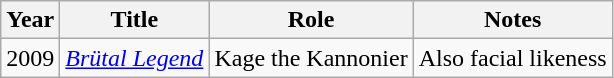<table class="wikitable sortable">
<tr>
<th>Year</th>
<th>Title</th>
<th>Role</th>
<th>Notes</th>
</tr>
<tr>
<td>2009</td>
<td><em><a href='#'>Brütal Legend</a></em></td>
<td>Kage the Kannonier</td>
<td>Also facial likeness</td>
</tr>
</table>
